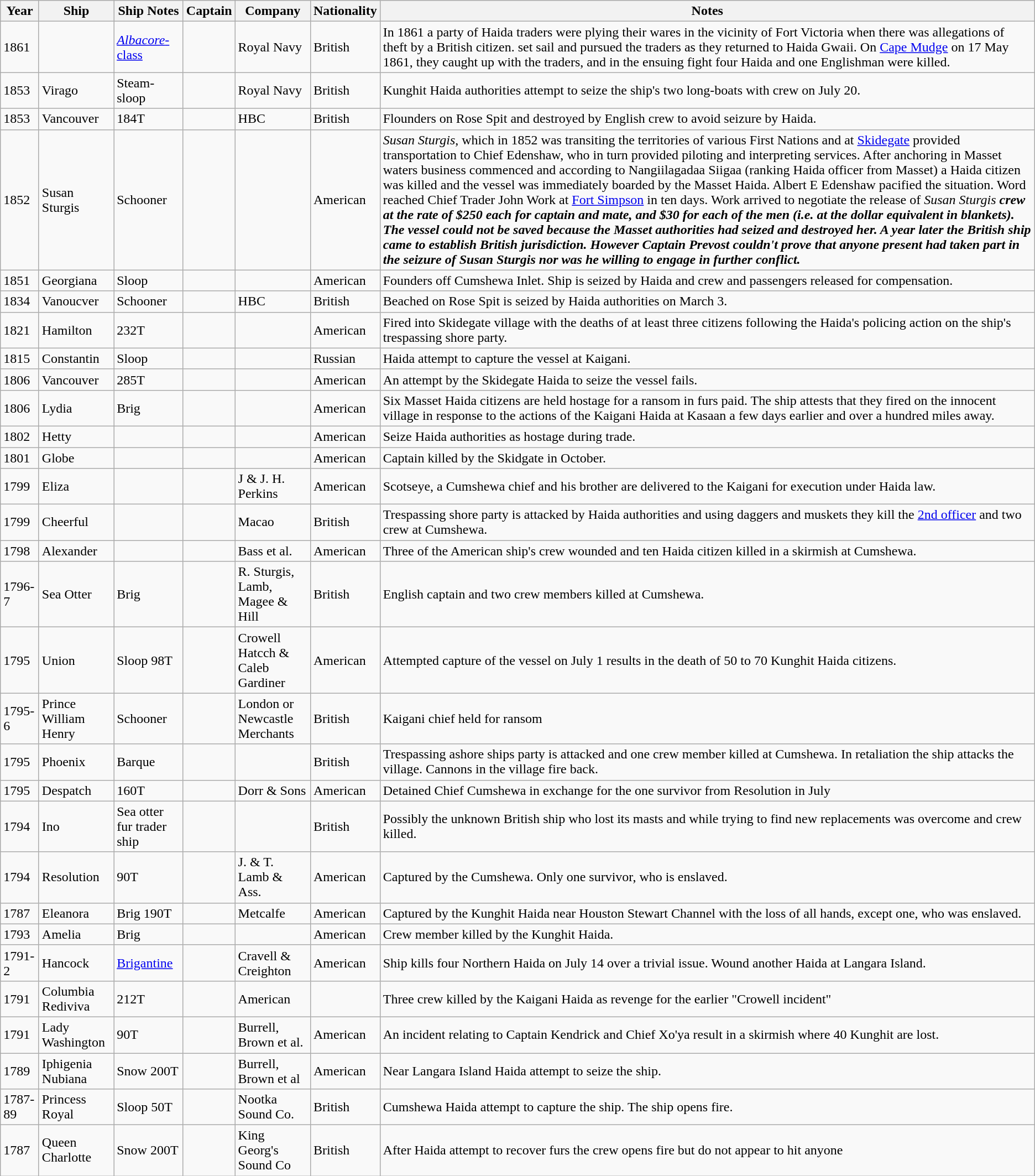<table class="wikitable sortable" style="font-size: 100%;">
<tr>
<th>Year</th>
<th>Ship</th>
<th>Ship Notes</th>
<th>Captain</th>
<th>Company</th>
<th>Nationality</th>
<th class="unsortable">Notes</th>
</tr>
<tr>
<td>1861</td>
<td></td>
<td><a href='#'><em>Albacore</em>-class</a></td>
<td></td>
<td>Royal Navy</td>
<td>British</td>
<td>In 1861 a party of Haida traders were plying their wares in the vicinity of Fort Victoria when there was allegations of theft by a British citizen.  set sail and pursued the traders as they returned to Haida Gwaii. On <a href='#'>Cape Mudge</a> on 17 May 1861, they caught up with the traders, and in the ensuing fight four Haida and one Englishman were killed.</td>
</tr>
<tr>
<td>1853</td>
<td>Virago</td>
<td>Steam-sloop</td>
<td></td>
<td>Royal Navy</td>
<td>British</td>
<td>Kunghit Haida authorities attempt to seize the ship's two long-boats with crew on July 20.</td>
</tr>
<tr>
<td>1853</td>
<td>Vancouver</td>
<td>184T</td>
<td></td>
<td>HBC</td>
<td>British</td>
<td>Flounders on Rose Spit and destroyed by English crew to avoid seizure by Haida.</td>
</tr>
<tr>
<td>1852</td>
<td>Susan Sturgis</td>
<td>Schooner</td>
<td></td>
<td></td>
<td>American</td>
<td><em>Susan Sturgis</em>, which in 1852 was transiting the territories of various First Nations and at <a href='#'>Skidegate</a> provided transportation to Chief Edenshaw, who in turn provided piloting and interpreting services. After anchoring in Masset waters business commenced and according to Nangiilagadaa Siigaa (ranking Haida officer from Masset) a Haida citizen was killed and the vessel was immediately boarded by the Masset Haida. Albert E Edenshaw pacified the situation. Word reached Chief Trader John Work at <a href='#'>Fort Simpson</a> in ten days. Work arrived to negotiate the release of <em>Susan Sturgis<strong> crew at the rate of $250 each for captain and mate, and $30 for each of the men (i.e. at the dollar equivalent in blankets). The vessel could not be saved because the Masset authorities had seized and destroyed her. A year later the British ship  came to establish British jurisdiction. However Captain Prevost couldn't prove that anyone present had taken part in the seizure of Susan Sturgis nor was he willing to engage in further conflict.</td>
</tr>
<tr>
<td>1851</td>
<td>Georgiana</td>
<td>Sloop</td>
<td></td>
<td></td>
<td>American</td>
<td>Founders off Cumshewa Inlet. Ship is seized by Haida and crew and passengers released for compensation. </td>
</tr>
<tr>
<td>1834</td>
<td>Vanoucver</td>
<td>Schooner</td>
<td></td>
<td>HBC</td>
<td>British</td>
<td>Beached on Rose Spit is seized by Haida authorities on March 3.</td>
</tr>
<tr>
<td>1821</td>
<td>Hamilton</td>
<td>232T</td>
<td></td>
<td></td>
<td>American</td>
<td>Fired into Skidegate village with the deaths of at least three citizens following the Haida's policing action on the ship's trespassing shore party.</td>
</tr>
<tr>
<td>1815</td>
<td>Constantin</td>
<td>Sloop</td>
<td></td>
<td></td>
<td>Russian</td>
<td>Haida attempt to capture the vessel at Kaigani.</td>
</tr>
<tr>
<td>1806</td>
<td>Vancouver</td>
<td>285T</td>
<td></td>
<td></td>
<td>American</td>
<td>An attempt by the Skidegate Haida to seize the vessel fails.</td>
</tr>
<tr>
<td>1806</td>
<td>Lydia</td>
<td>Brig</td>
<td></td>
<td></td>
<td>American</td>
<td>Six Masset Haida citizens are held hostage for a ransom in furs paid. The ship attests that they fired on the innocent village in response to the actions of the Kaigani Haida at Kasaan a few days earlier and over a hundred miles away.</td>
</tr>
<tr>
<td>1802</td>
<td>Hetty</td>
<td></td>
<td></td>
<td></td>
<td>American</td>
<td>Seize Haida authorities as hostage during trade.</td>
</tr>
<tr>
<td>1801</td>
<td>Globe</td>
<td></td>
<td></td>
<td></td>
<td>American</td>
<td>Captain killed by the Skidgate in October.</td>
</tr>
<tr>
<td>1799</td>
<td>Eliza</td>
<td></td>
<td></td>
<td>J & J. H. Perkins</td>
<td>American</td>
<td>Scotseye, a Cumshewa chief and his brother are delivered to the Kaigani for execution under Haida law.</td>
</tr>
<tr>
<td>1799</td>
<td>Cheerful</td>
<td></td>
<td></td>
<td>Macao</td>
<td>British</td>
<td>Trespassing shore party is attacked by Haida authorities and using daggers and muskets they kill the <a href='#'>2nd officer</a> and two crew at Cumshewa.</td>
</tr>
<tr>
<td>1798</td>
<td>Alexander</td>
<td></td>
<td></td>
<td>Bass et al.</td>
<td>American</td>
<td>Three of the American ship's crew wounded and ten Haida citizen killed in a skirmish at Cumshewa.</td>
</tr>
<tr>
<td>1796-7</td>
<td>Sea Otter</td>
<td>Brig</td>
<td></td>
<td>R. Sturgis, Lamb, Magee & Hill</td>
<td>British</td>
<td>English captain and two crew members killed at Cumshewa.</td>
</tr>
<tr>
<td>1795</td>
<td>Union</td>
<td>Sloop 98T</td>
<td></td>
<td>Crowell Hatcch & Caleb Gardiner</td>
<td>American</td>
<td>Attempted capture of the vessel on July 1 results in the death of 50 to 70 Kunghit Haida citizens.</td>
</tr>
<tr>
<td>1795-6</td>
<td>Prince William Henry</td>
<td>Schooner</td>
<td></td>
<td>London or Newcastle Merchants</td>
<td>British</td>
<td>Kaigani chief held for ransom</td>
</tr>
<tr>
<td>1795</td>
<td>Phoenix</td>
<td>Barque</td>
<td></td>
<td></td>
<td>British</td>
<td>Trespassing ashore ships party is attacked and one crew member killed at Cumshewa. In retaliation the ship attacks the village. Cannons in the village fire back.</td>
</tr>
<tr>
<td>1795</td>
<td>Despatch</td>
<td>160T</td>
<td></td>
<td>Dorr & Sons</td>
<td>American</td>
<td>Detained Chief Cumshewa in exchange for the one survivor from Resolution in July</td>
</tr>
<tr>
<td>1794</td>
<td>Ino</td>
<td>Sea otter fur trader ship</td>
<td></td>
<td></td>
<td>British</td>
<td>Possibly the unknown British ship who lost its masts and while trying to find new replacements was overcome and crew killed. </td>
</tr>
<tr>
<td>1794</td>
<td>Resolution</td>
<td>90T</td>
<td></td>
<td>J. & T. Lamb & Ass.</td>
<td>American</td>
<td>Captured by the Cumshewa. Only one survivor, who is enslaved.</td>
</tr>
<tr>
<td>1787</td>
<td>Eleanora</td>
<td>Brig 190T</td>
<td></td>
<td>Metcalfe</td>
<td>American</td>
<td>Captured by the Kunghit Haida near Houston Stewart Channel with the loss of all hands, except one, who was enslaved.</td>
</tr>
<tr>
<td>1793</td>
<td>Amelia</td>
<td>Brig</td>
<td></td>
<td></td>
<td>American</td>
<td>Crew member killed by the Kunghit Haida.</td>
</tr>
<tr>
<td>1791-2</td>
<td>Hancock</td>
<td><a href='#'>Brigantine</a></td>
<td></td>
<td>Cravell & Creighton</td>
<td>American</td>
<td>Ship kills four Northern Haida on July 14 over a trivial issue. Wound another Haida at Langara Island.</td>
</tr>
<tr>
<td>1791</td>
<td>Columbia Rediviva</td>
<td>212T</td>
<td></td>
<td>American</td>
<td></td>
<td>Three crew killed by the Kaigani Haida as revenge for the earlier "Crowell incident"</td>
</tr>
<tr>
<td>1791</td>
<td>Lady Washington</td>
<td>90T</td>
<td></td>
<td>Burrell, Brown et al.</td>
<td>American</td>
<td>An incident relating to Captain Kendrick and Chief Xo'ya result in a skirmish where 40 Kunghit are lost.</td>
</tr>
<tr>
<td>1789</td>
<td>Iphigenia Nubiana</td>
<td>Snow 200T</td>
<td></td>
<td>Burrell, Brown et al</td>
<td>American</td>
<td>Near Langara Island Haida attempt to seize the ship.</td>
</tr>
<tr>
<td>1787-89</td>
<td>Princess Royal</td>
<td>Sloop 50T</td>
<td></td>
<td>Nootka Sound Co.</td>
<td>British</td>
<td>Cumshewa Haida attempt to capture the ship. The ship opens fire.</td>
</tr>
<tr>
<td>1787</td>
<td>Queen Charlotte</td>
<td>Snow 200T</td>
<td></td>
<td>King Georg's Sound Co</td>
<td>British</td>
<td>After Haida attempt to recover furs the crew opens fire but do not appear to hit anyone</td>
</tr>
</table>
